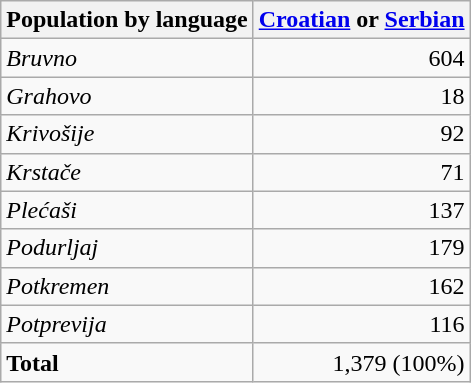<table class="wikitable sortable">
<tr>
<th>Population by language</th>
<th><a href='#'>Croatian</a> or <a href='#'>Serbian</a></th>
</tr>
<tr>
<td><em>Bruvno</em></td>
<td align="right">604</td>
</tr>
<tr>
<td><em>Grahovo</em></td>
<td align="right">18</td>
</tr>
<tr>
<td><em>Krivošije</em></td>
<td align="right">92</td>
</tr>
<tr>
<td><em>Krstače</em></td>
<td align="right">71</td>
</tr>
<tr>
<td><em>Plećaši</em></td>
<td align="right">137</td>
</tr>
<tr>
<td><em>Podurljaj</em></td>
<td align="right">179</td>
</tr>
<tr>
<td><em>Potkremen</em></td>
<td align="right">162</td>
</tr>
<tr>
<td><em>Potprevija</em></td>
<td align="right">116</td>
</tr>
<tr>
<td><strong>Total</strong></td>
<td align="right">1,379 (100%)</td>
</tr>
</table>
